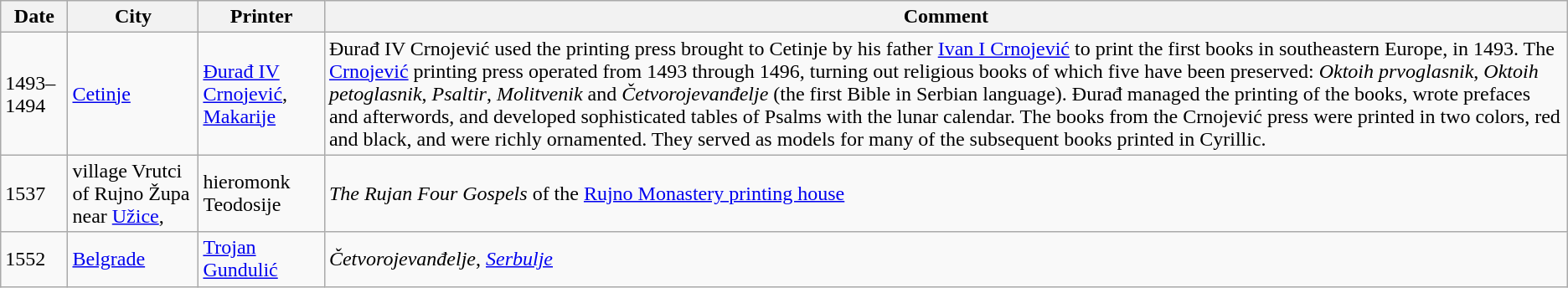<table class="wikitable">
<tr>
<th>Date</th>
<th>City</th>
<th>Printer</th>
<th>Comment</th>
</tr>
<tr>
<td>1493–1494</td>
<td><a href='#'>Cetinje</a></td>
<td><a href='#'>Đurađ IV Crnojević</a>, <a href='#'>Makarije</a></td>
<td>Đurađ IV Crnojević used the printing press brought to Cetinje by his father <a href='#'>Ivan I Crnojević</a> to print the first books in southeastern Europe, in 1493. The <a href='#'>Crnojević</a> printing press operated from 1493 through 1496, turning out religious books of which five have been preserved: <em>Oktoih prvoglasnik</em>, <em>Oktoih petoglasnik</em>, <em>Psaltir</em>, <em>Molitvenik</em> and <em>Četvorojevanđelje</em> (the first Bible in Serbian language). Đurađ managed the printing of the books, wrote prefaces and afterwords, and developed sophisticated tables of Psalms with the lunar calendar. The books from the Crnojević press were printed in two colors, red and black, and were richly ornamented. They served as models for many of the subsequent books printed in Cyrillic.</td>
</tr>
<tr>
<td>1537</td>
<td>village Vrutci of Rujno Župa near <a href='#'>Užice</a>,</td>
<td>hieromonk Teodosije</td>
<td><em>The Rujan Four Gospels</em> of the <a href='#'>Rujno Monastery printing house</a></td>
</tr>
<tr>
<td>1552</td>
<td><a href='#'>Belgrade</a></td>
<td><a href='#'>Trojan Gundulić</a></td>
<td><em>Četvorojevanđelje</em>, <em><a href='#'>Serbulje</a></em></td>
</tr>
</table>
